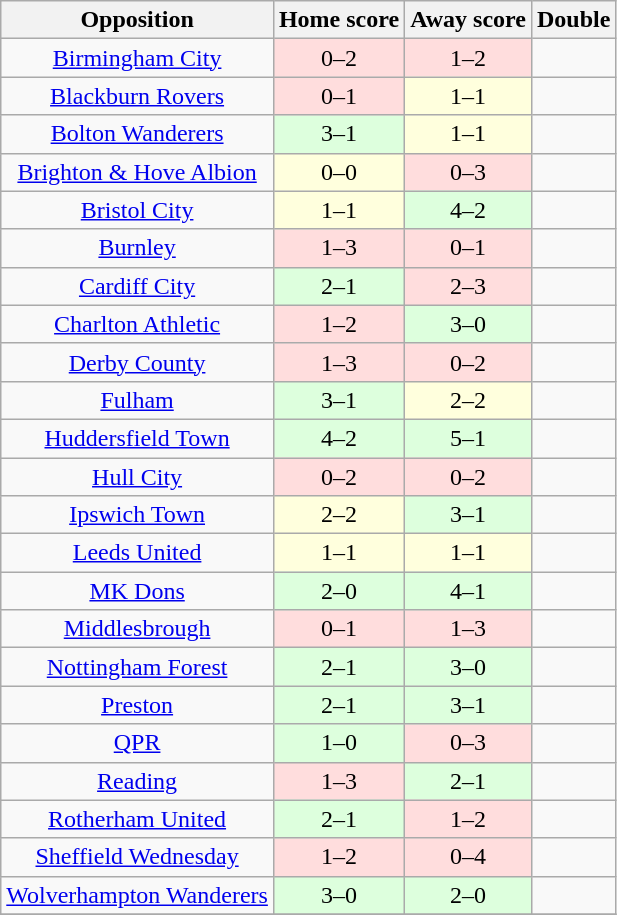<table class="wikitable" style="text-align: center;">
<tr>
<th>Opposition</th>
<th>Home score</th>
<th>Away score</th>
<th>Double</th>
</tr>
<tr>
<td><a href='#'>Birmingham City</a></td>
<td style="background:#fdd;">0–2</td>
<td style="background:#fdd;">1–2</td>
<td></td>
</tr>
<tr>
<td><a href='#'>Blackburn Rovers</a></td>
<td style="background:#fdd;">0–1</td>
<td style="background:#ffd;">1–1</td>
<td></td>
</tr>
<tr>
<td><a href='#'>Bolton Wanderers</a></td>
<td style="background:#dfd;">3–1</td>
<td style="background:#ffd;">1–1</td>
<td></td>
</tr>
<tr>
<td><a href='#'>Brighton & Hove Albion</a></td>
<td style="background:#ffd;">0–0</td>
<td style="background:#fdd;">0–3</td>
<td></td>
</tr>
<tr>
<td><a href='#'>Bristol City</a></td>
<td style="background:#ffd;">1–1</td>
<td style="background:#dfd;">4–2</td>
<td></td>
</tr>
<tr>
<td><a href='#'>Burnley</a></td>
<td style="background:#fdd;">1–3</td>
<td style="background:#fdd;">0–1</td>
<td></td>
</tr>
<tr>
<td><a href='#'>Cardiff City</a></td>
<td style="background:#dfd;">2–1</td>
<td style="background:#fdd;">2–3</td>
<td></td>
</tr>
<tr>
<td><a href='#'>Charlton Athletic</a></td>
<td style="background:#fdd;">1–2</td>
<td style="background:#dfd;">3–0</td>
<td></td>
</tr>
<tr>
<td><a href='#'>Derby County</a></td>
<td style="background:#fdd;">1–3</td>
<td style="background:#fdd;">0–2</td>
<td></td>
</tr>
<tr>
<td><a href='#'>Fulham</a></td>
<td style="background:#dfd;">3–1</td>
<td style="background:#ffd;">2–2</td>
<td></td>
</tr>
<tr>
<td><a href='#'>Huddersfield Town</a></td>
<td style="background:#dfd;">4–2</td>
<td style="background:#dfd;">5–1</td>
<td></td>
</tr>
<tr>
<td><a href='#'>Hull City</a></td>
<td style="background:#fdd;">0–2</td>
<td style="background:#fdd;">0–2</td>
<td></td>
</tr>
<tr>
<td><a href='#'>Ipswich Town</a></td>
<td style="background:#ffd;">2–2</td>
<td style="background:#dfd;">3–1</td>
<td></td>
</tr>
<tr>
<td><a href='#'>Leeds United</a></td>
<td style="background:#ffd;">1–1</td>
<td style="background:#ffd;">1–1</td>
<td></td>
</tr>
<tr>
<td><a href='#'>MK Dons</a></td>
<td style="background:#dfd;">2–0</td>
<td style="background:#dfd;">4–1</td>
<td></td>
</tr>
<tr>
<td><a href='#'>Middlesbrough</a></td>
<td style="background:#fdd;">0–1</td>
<td style="background:#fdd;">1–3</td>
<td></td>
</tr>
<tr>
<td><a href='#'>Nottingham Forest</a></td>
<td style="background:#dfd;">2–1</td>
<td style="background:#dfd;">3–0</td>
<td></td>
</tr>
<tr>
<td><a href='#'>Preston</a></td>
<td style="background:#dfd;">2–1</td>
<td style="background:#dfd;">3–1</td>
<td></td>
</tr>
<tr>
<td><a href='#'>QPR</a></td>
<td style="background:#dfd;">1–0</td>
<td style="background:#fdd;">0–3</td>
<td></td>
</tr>
<tr>
<td><a href='#'>Reading</a></td>
<td style="background:#fdd;">1–3</td>
<td style="background:#dfd;">2–1</td>
<td></td>
</tr>
<tr>
<td><a href='#'>Rotherham United</a></td>
<td style="background:#dfd;">2–1</td>
<td style="background:#fdd;">1–2</td>
<td></td>
</tr>
<tr>
<td><a href='#'>Sheffield Wednesday</a></td>
<td style="background:#fdd;">1–2</td>
<td style="background:#fdd;">0–4</td>
<td></td>
</tr>
<tr>
<td><a href='#'>Wolverhampton Wanderers</a></td>
<td style="background:#dfd;">3–0</td>
<td style="background:#dfd;">2–0</td>
<td></td>
</tr>
<tr>
</tr>
</table>
